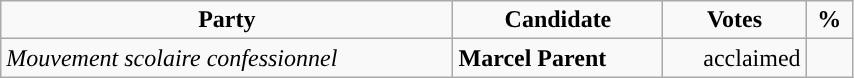<table class="wikitable" style="width: 45%;">
<tr>
<td style="text-align:center;"><strong>Party</strong></td>
<td style="text-align:center;"><strong>Candidate</strong></td>
<td style="text-align:center;"><strong>Votes</strong></td>
<td style="text-align:center;"><strong>%</strong></td>
</tr>
<tr>
<td style="text-align:left;"><em>Mouvement scolaire confessionnel</em></td>
<td style="text-align:left;"><strong>Marcel Parent</strong></td>
<td style="text-align:right;">acclaimed</td>
<td style="text-align:right;"></td>
</tr>
</table>
